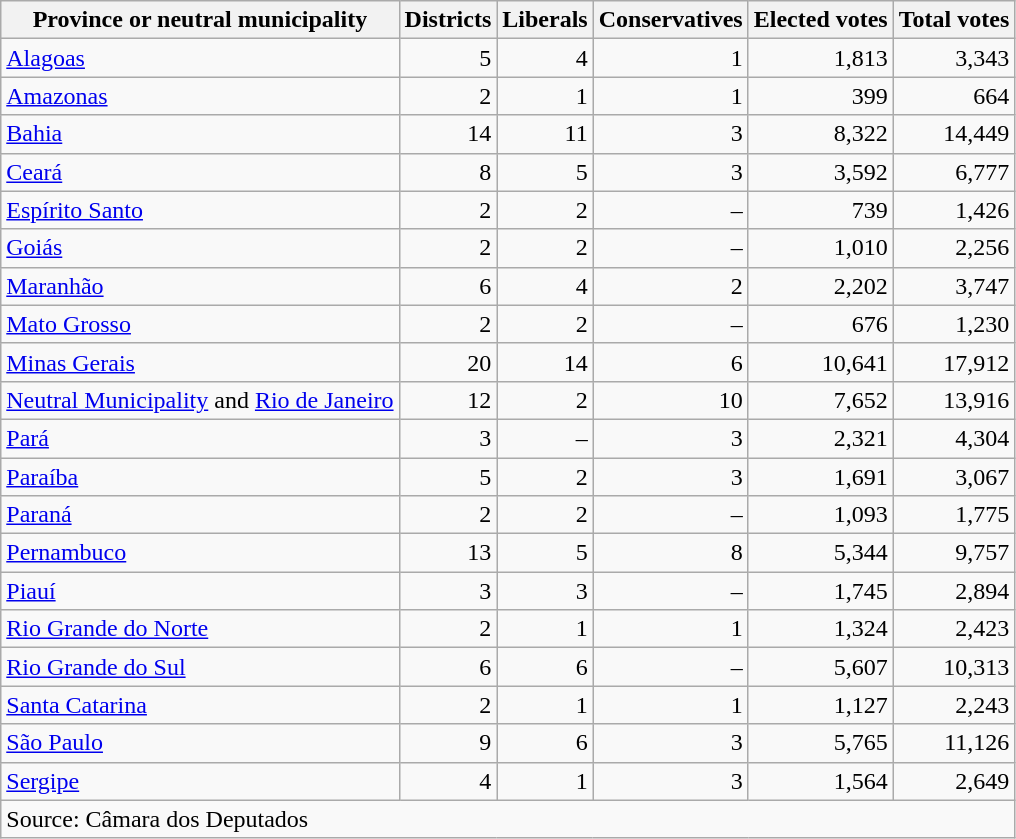<table class="wikitable sortable" style=text-align:right>
<tr>
<th>Province or neutral municipality</th>
<th>Districts</th>
<th>Liberals</th>
<th>Conservatives</th>
<th>Elected votes</th>
<th>Total votes</th>
</tr>
<tr>
<td align=left><a href='#'>Alagoas</a></td>
<td>5</td>
<td>4</td>
<td>1</td>
<td>1,813</td>
<td>3,343</td>
</tr>
<tr>
<td align=left><a href='#'>Amazonas</a></td>
<td>2</td>
<td>1</td>
<td>1</td>
<td>399</td>
<td>664</td>
</tr>
<tr>
<td align=left><a href='#'>Bahia</a></td>
<td>14</td>
<td>11</td>
<td>3</td>
<td>8,322</td>
<td>14,449</td>
</tr>
<tr>
<td align=left><a href='#'>Ceará</a></td>
<td>8</td>
<td>5</td>
<td>3</td>
<td>3,592</td>
<td>6,777</td>
</tr>
<tr>
<td align=left><a href='#'>Espírito Santo</a></td>
<td>2</td>
<td>2</td>
<td>–</td>
<td>739</td>
<td>1,426</td>
</tr>
<tr>
<td align=left><a href='#'>Goiás</a></td>
<td>2</td>
<td>2</td>
<td>–</td>
<td>1,010</td>
<td>2,256</td>
</tr>
<tr>
<td align=left><a href='#'>Maranhão</a></td>
<td>6</td>
<td>4</td>
<td>2</td>
<td>2,202</td>
<td>3,747</td>
</tr>
<tr>
<td align=left><a href='#'>Mato Grosso</a></td>
<td>2</td>
<td>2</td>
<td>–</td>
<td>676</td>
<td>1,230</td>
</tr>
<tr>
<td align=left><a href='#'>Minas Gerais</a></td>
<td>20</td>
<td>14</td>
<td>6</td>
<td>10,641</td>
<td>17,912</td>
</tr>
<tr>
<td align=left><a href='#'>Neutral Municipality</a> and <a href='#'>Rio de Janeiro</a></td>
<td>12</td>
<td>2</td>
<td>10</td>
<td>7,652</td>
<td>13,916</td>
</tr>
<tr>
<td align=left><a href='#'>Pará</a></td>
<td>3</td>
<td>–</td>
<td>3</td>
<td>2,321</td>
<td>4,304</td>
</tr>
<tr>
<td align=left><a href='#'>Paraíba</a></td>
<td>5</td>
<td>2</td>
<td>3</td>
<td>1,691</td>
<td>3,067</td>
</tr>
<tr>
<td align=left><a href='#'>Paraná</a></td>
<td>2</td>
<td>2</td>
<td>–</td>
<td>1,093</td>
<td>1,775</td>
</tr>
<tr>
<td align=left><a href='#'>Pernambuco</a></td>
<td>13</td>
<td>5</td>
<td>8</td>
<td>5,344</td>
<td>9,757</td>
</tr>
<tr>
<td align=left><a href='#'>Piauí</a></td>
<td>3</td>
<td>3</td>
<td>–</td>
<td>1,745</td>
<td>2,894</td>
</tr>
<tr>
<td align=left><a href='#'>Rio Grande do Norte</a></td>
<td>2</td>
<td>1</td>
<td>1</td>
<td>1,324</td>
<td>2,423</td>
</tr>
<tr>
<td align=left><a href='#'>Rio Grande do Sul</a></td>
<td>6</td>
<td>6</td>
<td>–</td>
<td>5,607</td>
<td>10,313</td>
</tr>
<tr>
<td align=left><a href='#'>Santa Catarina</a></td>
<td>2</td>
<td>1</td>
<td>1</td>
<td>1,127</td>
<td>2,243</td>
</tr>
<tr>
<td align=left><a href='#'>São Paulo</a></td>
<td>9</td>
<td>6</td>
<td>3</td>
<td>5,765</td>
<td>11,126</td>
</tr>
<tr>
<td align=left><a href='#'>Sergipe</a></td>
<td>4</td>
<td>1</td>
<td>3</td>
<td>1,564</td>
<td>2,649</td>
</tr>
<tr class=sortbottom>
<td colspan="6"align=left>Source: Câmara dos Deputados</td>
</tr>
</table>
